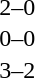<table cellspacing=1 width=70%>
<tr>
<th width=25%></th>
<th width=30%></th>
<th width=15%></th>
<th width=30%></th>
</tr>
<tr>
<td></td>
<td align=right></td>
<td align=center>2–0</td>
<td></td>
</tr>
<tr>
<td></td>
<td align=right></td>
<td align=center>0–0</td>
<td></td>
</tr>
<tr>
<td></td>
<td align=right></td>
<td align=center>3–2</td>
<td></td>
</tr>
</table>
